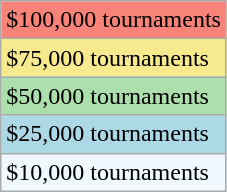<table class=wikitable>
<tr bgcolor=F88379>
<td>$100,000 tournaments</td>
</tr>
<tr bgcolor=F7E98E>
<td>$75,000 tournaments</td>
</tr>
<tr bgcolor=ADDFAD>
<td>$50,000 tournaments</td>
</tr>
<tr bgcolor=lightblue>
<td>$25,000 tournaments</td>
</tr>
<tr bgcolor=f0f8ff>
<td>$10,000 tournaments</td>
</tr>
</table>
